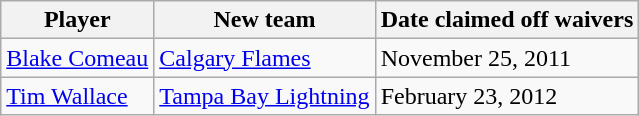<table class="wikitable">
<tr>
<th>Player</th>
<th>New team</th>
<th>Date claimed off waivers</th>
</tr>
<tr>
<td><a href='#'>Blake Comeau</a></td>
<td><a href='#'>Calgary Flames</a></td>
<td>November 25, 2011</td>
</tr>
<tr>
<td><a href='#'>Tim Wallace</a></td>
<td><a href='#'>Tampa Bay Lightning</a></td>
<td>February 23, 2012</td>
</tr>
</table>
